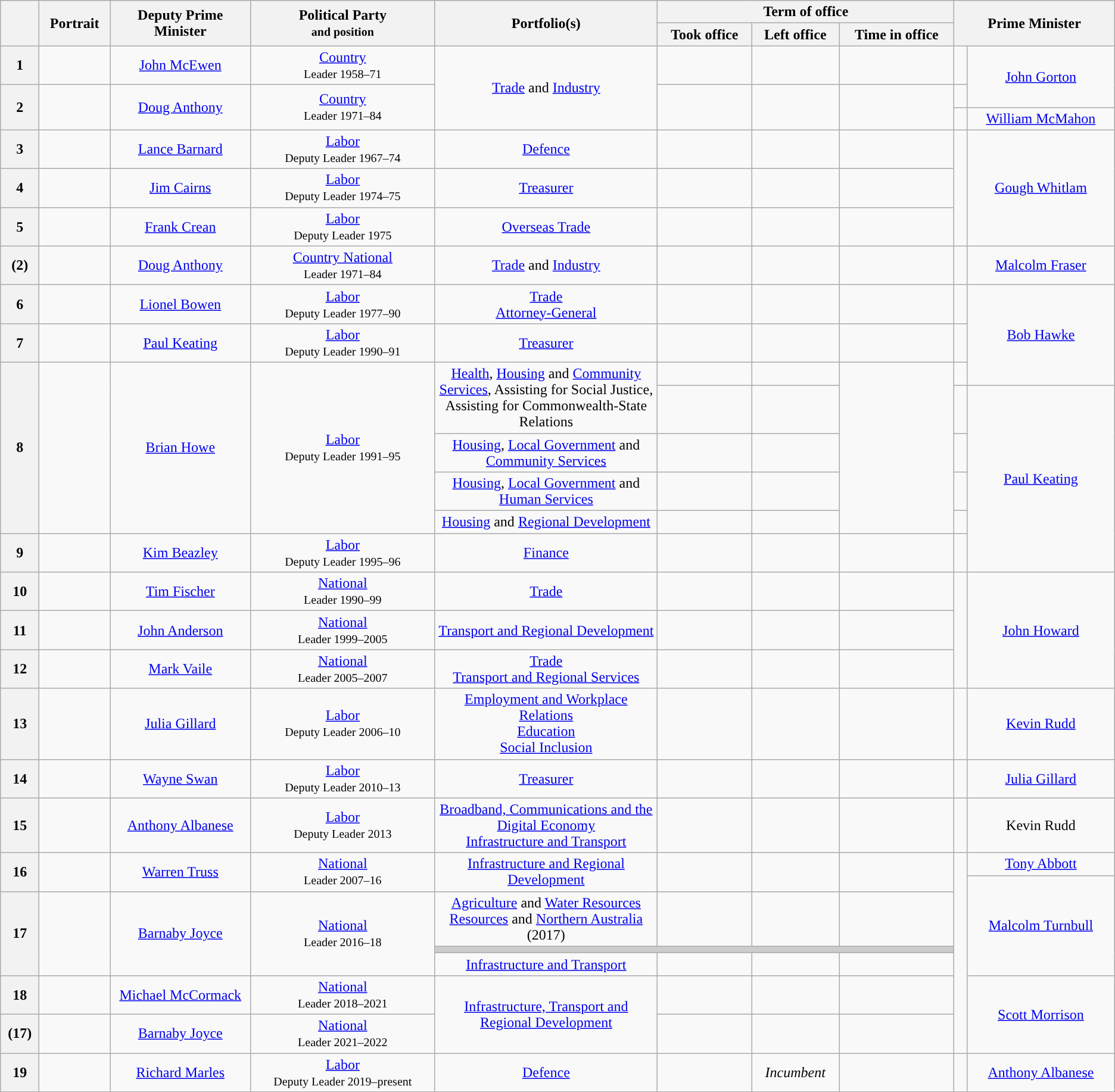<table class="wikitable" style="text-align:center">
<tr>
<th rowspan="2"></th>
<th rowspan="2">Portrait</th>
<th rowspan="2" width="150">Deputy Prime Minister</th>
<th rowspan="2">Political Party  <br><small>and position</small></th>
<th rowspan="2" width="20%">Portfolio(s)</th>
<th colspan="3" width="115">Term of office</th>
<th colspan="2" rowspan="2" width="75">Prime Minister</th>
</tr>
<tr>
<th>Took office</th>
<th>Left office</th>
<th>Time in office</th>
</tr>
<tr>
<th style="background:">1</th>
<td></td>
<td><a href='#'>John McEwen</a></td>
<td><a href='#'>Country</a> <br> <small>Leader 1958–71</small></td>
<td rowspan="3"><a href='#'>Trade</a> and <a href='#'>Industry</a></td>
<td align="center"></td>
<td align="center"></td>
<td align="right"></td>
<td> </td>
<td rowspan="2"><a href='#'>John Gorton</a></td>
</tr>
<tr>
<th rowspan="2" style="background:">2</th>
<td rowspan="2"></td>
<td rowspan="2"><a href='#'>Doug Anthony</a></td>
<td rowspan="2"><a href='#'>Country</a> <br> <small>Leader 1971–84</small></td>
<td rowspan="2" align="center"></td>
<td rowspan="2" align="center"></td>
<td rowspan="2" align="right"></td>
<td> </td>
</tr>
<tr>
<td> </td>
<td><a href='#'>William McMahon</a></td>
</tr>
<tr>
<th style="background:">3</th>
<td></td>
<td><a href='#'>Lance Barnard</a></td>
<td><a href='#'>Labor</a> <br> <small>Deputy Leader 1967–74</small></td>
<td><a href='#'>Defence</a></td>
<td align="center"></td>
<td align="center"></td>
<td align="right"></td>
<td rowspan="3" > </td>
<td rowspan="3"><a href='#'>Gough Whitlam</a></td>
</tr>
<tr>
<th style="background:">4</th>
<td></td>
<td><a href='#'>Jim Cairns</a></td>
<td><a href='#'>Labor</a> <br> <small>Deputy Leader 1974–75</small></td>
<td><a href='#'>Treasurer</a></td>
<td align="center"></td>
<td align="center"></td>
<td align="right"></td>
</tr>
<tr>
<th style="background:">5</th>
<td></td>
<td><a href='#'>Frank Crean</a></td>
<td><a href='#'>Labor</a> <br> <small>Deputy Leader 1975</small></td>
<td><a href='#'>Overseas Trade</a></td>
<td align="center"></td>
<td align="center"></td>
<td align="right"></td>
</tr>
<tr>
<th style="background:">(2)</th>
<td></td>
<td><a href='#'>Doug Anthony</a></td>
<td><a href='#'>Country National</a><br><small>Leader 1971–84</small></td>
<td><a href='#'>Trade</a> and <a href='#'>Industry</a></td>
<td align="center"></td>
<td align="center"></td>
<td align="right"><strong></strong></td>
<td> </td>
<td><a href='#'>Malcolm Fraser</a></td>
</tr>
<tr>
<th style="background:">6</th>
<td></td>
<td><a href='#'>Lionel Bowen</a></td>
<td><a href='#'>Labor</a> <br> <small>Deputy Leader 1977–90</small></td>
<td><a href='#'>Trade</a><br><a href='#'>Attorney-General</a></td>
<td align="center"></td>
<td align="center"></td>
<td align="right"></td>
<td> </td>
<td rowspan="3"><a href='#'>Bob Hawke</a></td>
</tr>
<tr>
<th style="background:">7</th>
<td></td>
<td><a href='#'>Paul Keating</a></td>
<td><a href='#'>Labor</a> <br> <small>Deputy Leader 1990–91</small></td>
<td><a href='#'>Treasurer</a></td>
<td align="center"></td>
<td align="center"></td>
<td align="right"></td>
<td> </td>
</tr>
<tr>
<th rowspan="5" style="background:">8</th>
<td rowspan="5"></td>
<td rowspan="5"><a href='#'>Brian Howe</a></td>
<td rowspan="5"><a href='#'>Labor</a> <br> <small>Deputy Leader 1991–95</small></td>
<td rowspan="2"><a href='#'>Health</a>, <a href='#'>Housing</a> and <a href='#'>Community Services</a>, Assisting for Social Justice, Assisting for Commonwealth-State Relations</td>
<td align="center"></td>
<td align="center"></td>
<td rowspan="5" align="right"></td>
<td> </td>
</tr>
<tr>
<td align="center"></td>
<td align="center"></td>
<td> </td>
<td rowspan="5"><a href='#'>Paul Keating</a></td>
</tr>
<tr>
<td><a href='#'>Housing</a>, <a href='#'>Local Government</a> and <a href='#'>Community Services</a></td>
<td align="center"></td>
<td align="center"></td>
<td> </td>
</tr>
<tr>
<td><a href='#'>Housing</a>, <a href='#'>Local Government</a> and <a href='#'>Human Services</a></td>
<td align="center"></td>
<td align="center"></td>
<td> </td>
</tr>
<tr>
<td><a href='#'>Housing</a> and <a href='#'>Regional Development</a></td>
<td align="center"></td>
<td align="center"></td>
<td> </td>
</tr>
<tr>
<th style="background:">9</th>
<td></td>
<td><a href='#'>Kim Beazley</a></td>
<td><a href='#'>Labor</a> <br> <small>Deputy Leader 1995–96</small></td>
<td><a href='#'>Finance</a></td>
<td align="center"></td>
<td align="center"></td>
<td align="right"></td>
<td> </td>
</tr>
<tr>
<th style="background:">10</th>
<td></td>
<td><a href='#'>Tim Fischer</a></td>
<td><a href='#'>National</a> <br> <small>Leader 1990–99</small></td>
<td><a href='#'>Trade</a></td>
<td align="center"></td>
<td align="center"></td>
<td align="right"></td>
<td rowspan="3" > </td>
<td rowspan="3"><a href='#'>John Howard</a></td>
</tr>
<tr>
<th style="background:">11</th>
<td></td>
<td><a href='#'>John Anderson</a></td>
<td><a href='#'>National</a> <br> <small>Leader 1999–2005</small></td>
<td><a href='#'>Transport and Regional Development</a></td>
<td align="center"></td>
<td align="center"></td>
<td align="right"></td>
</tr>
<tr>
<th style="background:">12</th>
<td></td>
<td><a href='#'>Mark Vaile</a></td>
<td><a href='#'>National</a> <br> <small>Leader 2005–2007</small></td>
<td><a href='#'>Trade</a><br><a href='#'>Transport and Regional Services</a></td>
<td align="center"></td>
<td align="center"></td>
<td align="right"></td>
</tr>
<tr>
<th style="background:">13</th>
<td></td>
<td><a href='#'>Julia Gillard</a></td>
<td><a href='#'>Labor</a><br><small>Deputy Leader 2006–10</small></td>
<td><a href='#'>Employment and Workplace Relations</a><br><a href='#'>Education</a><br><a href='#'>Social Inclusion</a></td>
<td align="center"></td>
<td align="center"></td>
<td align="right"></td>
<td> </td>
<td><a href='#'>Kevin Rudd</a></td>
</tr>
<tr>
<th style="background:">14</th>
<td></td>
<td><a href='#'>Wayne Swan</a></td>
<td><a href='#'>Labor</a> <br> <small>Deputy Leader 2010–13</small></td>
<td><a href='#'>Treasurer</a></td>
<td align="center"></td>
<td align="center"></td>
<td align="right"></td>
<td> </td>
<td><a href='#'>Julia Gillard</a></td>
</tr>
<tr>
<th style="background:">15</th>
<td></td>
<td><a href='#'>Anthony Albanese</a></td>
<td><a href='#'>Labor</a> <br> <small>Deputy Leader 2013</small></td>
<td><a href='#'>Broadband, Communications and the Digital Economy</a><br><a href='#'>Infrastructure and Transport</a></td>
<td align="center"></td>
<td align="center"></td>
<td align="right"></td>
<td> </td>
<td>Kevin Rudd</td>
</tr>
<tr>
<th rowspan="2" style="background:">16</th>
<td rowspan="2"></td>
<td rowspan="2"><a href='#'>Warren Truss</a></td>
<td rowspan="2"><a href='#'>National</a><br> <small>Leader 2007–16</small></td>
<td rowspan="2"><a href='#'>Infrastructure and Regional Development</a></td>
<td rowspan="2" align="center"></td>
<td rowspan="2" align="center"></td>
<td rowspan="2" align="right"></td>
<td rowspan="8" > </td>
<td><a href='#'>Tony Abbott</a></td>
</tr>
<tr>
<td rowspan="5"><a href='#'>Malcolm Turnbull</a></td>
</tr>
<tr>
<th rowspan="3" style="background:">17</th>
<td rowspan="3"></td>
<td rowspan="3"><a href='#'>Barnaby Joyce</a></td>
<td rowspan="3"><a href='#'>National</a><br><small>Leader 2016–18</small></td>
<td><a href='#'>Agriculture</a> and <a href='#'>Water Resources</a><br><a href='#'>Resources</a> and <a href='#'>Northern Australia</a> (2017)</td>
<td align="center"></td>
<td align="center"></td>
<td align="right"></td>
</tr>
<tr>
<th colspan=4 style="background: #cccccc;"></th>
</tr>
<tr>
<td><a href='#'>Infrastructure and Transport</a></td>
<td align="center"></td>
<td align="center"></td>
<td align="right"></td>
</tr>
<tr>
<th rowspan="2" style="background:">18</th>
<td rowspan="2"></td>
<td rowspan="2"><a href='#'>Michael McCormack</a></td>
<td rowspan="2"><a href='#'>National</a><br> <small>Leader 2018–2021</small></td>
<td rowspan="3"><a href='#'>Infrastructure, Transport and Regional Development</a></td>
<td rowspan="2" align="center"></td>
<td rowspan="2" align="center"></td>
<td rowspan="2" align="right"></td>
</tr>
<tr>
<td rowspan="2"><a href='#'>Scott Morrison</a></td>
</tr>
<tr>
<th style="background:">(17)</th>
<td></td>
<td><a href='#'>Barnaby Joyce</a></td>
<td><a href='#'>National</a><br> <small>Leader 2021–2022</small></td>
<td align="center"></td>
<td align="center"></td>
<td align="right"></td>
</tr>
<tr>
<th style="background:">19</th>
<td></td>
<td><a href='#'>Richard Marles</a></td>
<td><a href='#'>Labor</a> <br> <small>Deputy Leader 2019–present</small></td>
<td><a href='#'>Defence</a></td>
<td align="center"></td>
<td align="center"><em>Incumbent</em></td>
<td align="right"></td>
<td> </td>
<td><a href='#'>Anthony Albanese</a></td>
</tr>
</table>
